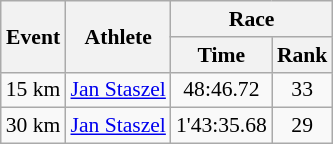<table class="wikitable" border="1" style="font-size:90%">
<tr>
<th rowspan=2>Event</th>
<th rowspan=2>Athlete</th>
<th colspan=2>Race</th>
</tr>
<tr>
<th>Time</th>
<th>Rank</th>
</tr>
<tr>
<td>15 km</td>
<td><a href='#'>Jan Staszel</a></td>
<td align=center>48:46.72</td>
<td align=center>33</td>
</tr>
<tr>
<td>30 km</td>
<td><a href='#'>Jan Staszel</a></td>
<td align=center>1'43:35.68</td>
<td align=center>29</td>
</tr>
</table>
